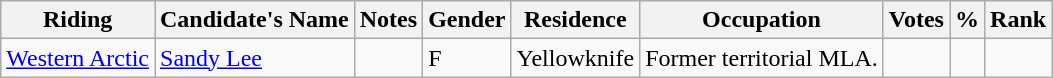<table class="wikitable sortable">
<tr>
<th>Riding<br></th>
<th>Candidate's Name</th>
<th>Notes</th>
<th>Gender</th>
<th>Residence</th>
<th>Occupation</th>
<th>Votes</th>
<th>%</th>
<th>Rank</th>
</tr>
<tr>
<td><a href='#'>Western Arctic</a></td>
<td><a href='#'>Sandy Lee</a></td>
<td></td>
<td>F</td>
<td>Yellowknife</td>
<td>Former territorial MLA.</td>
<td></td>
<td></td>
<td></td>
</tr>
</table>
